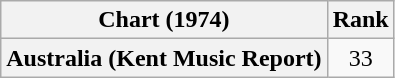<table class="wikitable sortable plainrowheaders">
<tr>
<th scope="col">Chart (1974)</th>
<th scope="col">Rank</th>
</tr>
<tr>
<th scope="row">Australia (Kent Music Report)</th>
<td style="text-align:center;">33</td>
</tr>
</table>
